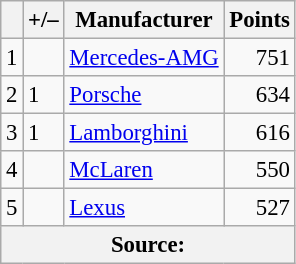<table class="wikitable" style="font-size: 95%;">
<tr>
<th scope="col"></th>
<th scope="col">+/–</th>
<th scope="col">Manufacturer</th>
<th scope="col">Points</th>
</tr>
<tr>
<td align=center>1</td>
<td align="left"></td>
<td> <a href='#'>Mercedes-AMG</a></td>
<td align=right>751</td>
</tr>
<tr>
<td align=center>2</td>
<td align="left"> 1</td>
<td> <a href='#'>Porsche</a></td>
<td align=right>634</td>
</tr>
<tr>
<td align=center>3</td>
<td align="left"> 1</td>
<td> <a href='#'>Lamborghini</a></td>
<td align=right>616</td>
</tr>
<tr>
<td align=center>4</td>
<td align="left"></td>
<td> <a href='#'>McLaren</a></td>
<td align=right>550</td>
</tr>
<tr>
<td align=center>5</td>
<td align="left"></td>
<td> <a href='#'>Lexus</a></td>
<td align=right>527</td>
</tr>
<tr>
<th colspan=5>Source:</th>
</tr>
</table>
